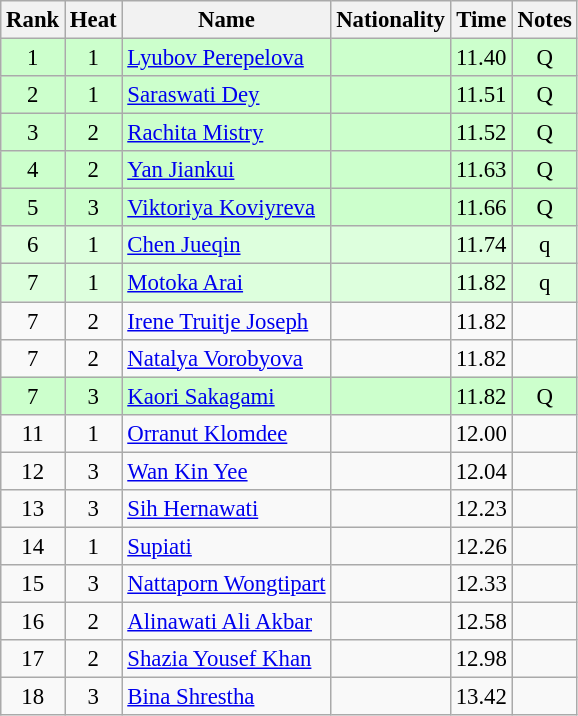<table class="wikitable sortable" style="text-align:center; font-size:95%">
<tr>
<th>Rank</th>
<th>Heat</th>
<th>Name</th>
<th>Nationality</th>
<th>Time</th>
<th>Notes</th>
</tr>
<tr bgcolor=ccffcc>
<td>1</td>
<td>1</td>
<td align=left><a href='#'>Lyubov Perepelova</a></td>
<td align=left></td>
<td>11.40</td>
<td>Q</td>
</tr>
<tr bgcolor=ccffcc>
<td>2</td>
<td>1</td>
<td align=left><a href='#'>Saraswati Dey</a></td>
<td align=left></td>
<td>11.51</td>
<td>Q</td>
</tr>
<tr bgcolor=ccffcc>
<td>3</td>
<td>2</td>
<td align=left><a href='#'>Rachita Mistry</a></td>
<td align=left></td>
<td>11.52</td>
<td>Q</td>
</tr>
<tr bgcolor=ccffcc>
<td>4</td>
<td>2</td>
<td align=left><a href='#'>Yan Jiankui</a></td>
<td align=left></td>
<td>11.63</td>
<td>Q</td>
</tr>
<tr bgcolor=ccffcc>
<td>5</td>
<td>3</td>
<td align=left><a href='#'>Viktoriya Koviyreva</a></td>
<td align=left></td>
<td>11.66</td>
<td>Q</td>
</tr>
<tr bgcolor=ddffdd>
<td>6</td>
<td>1</td>
<td align=left><a href='#'>Chen Jueqin</a></td>
<td align=left></td>
<td>11.74</td>
<td>q</td>
</tr>
<tr bgcolor=ddffdd>
<td>7</td>
<td>1</td>
<td align=left><a href='#'>Motoka Arai</a></td>
<td align=left></td>
<td>11.82</td>
<td>q</td>
</tr>
<tr>
<td>7</td>
<td>2</td>
<td align=left><a href='#'>Irene Truitje Joseph</a></td>
<td align=left></td>
<td>11.82</td>
<td></td>
</tr>
<tr>
<td>7</td>
<td>2</td>
<td align=left><a href='#'>Natalya Vorobyova</a></td>
<td align=left></td>
<td>11.82</td>
<td></td>
</tr>
<tr bgcolor=ccffcc>
<td>7</td>
<td>3</td>
<td align=left><a href='#'>Kaori Sakagami</a></td>
<td align=left></td>
<td>11.82</td>
<td>Q</td>
</tr>
<tr>
<td>11</td>
<td>1</td>
<td align=left><a href='#'>Orranut Klomdee</a></td>
<td align=left></td>
<td>12.00</td>
<td></td>
</tr>
<tr>
<td>12</td>
<td>3</td>
<td align=left><a href='#'>Wan Kin Yee</a></td>
<td align=left></td>
<td>12.04</td>
<td></td>
</tr>
<tr>
<td>13</td>
<td>3</td>
<td align=left><a href='#'>Sih Hernawati</a></td>
<td align=left></td>
<td>12.23</td>
<td></td>
</tr>
<tr>
<td>14</td>
<td>1</td>
<td align=left><a href='#'>Supiati</a></td>
<td align=left></td>
<td>12.26</td>
<td></td>
</tr>
<tr>
<td>15</td>
<td>3</td>
<td align=left><a href='#'>Nattaporn Wongtipart</a></td>
<td align=left></td>
<td>12.33</td>
<td></td>
</tr>
<tr>
<td>16</td>
<td>2</td>
<td align=left><a href='#'>Alinawati Ali Akbar</a></td>
<td align=left></td>
<td>12.58</td>
<td></td>
</tr>
<tr>
<td>17</td>
<td>2</td>
<td align=left><a href='#'>Shazia Yousef Khan</a></td>
<td align=left></td>
<td>12.98</td>
<td></td>
</tr>
<tr>
<td>18</td>
<td>3</td>
<td align=left><a href='#'>Bina Shrestha</a></td>
<td align=left></td>
<td>13.42</td>
<td></td>
</tr>
</table>
